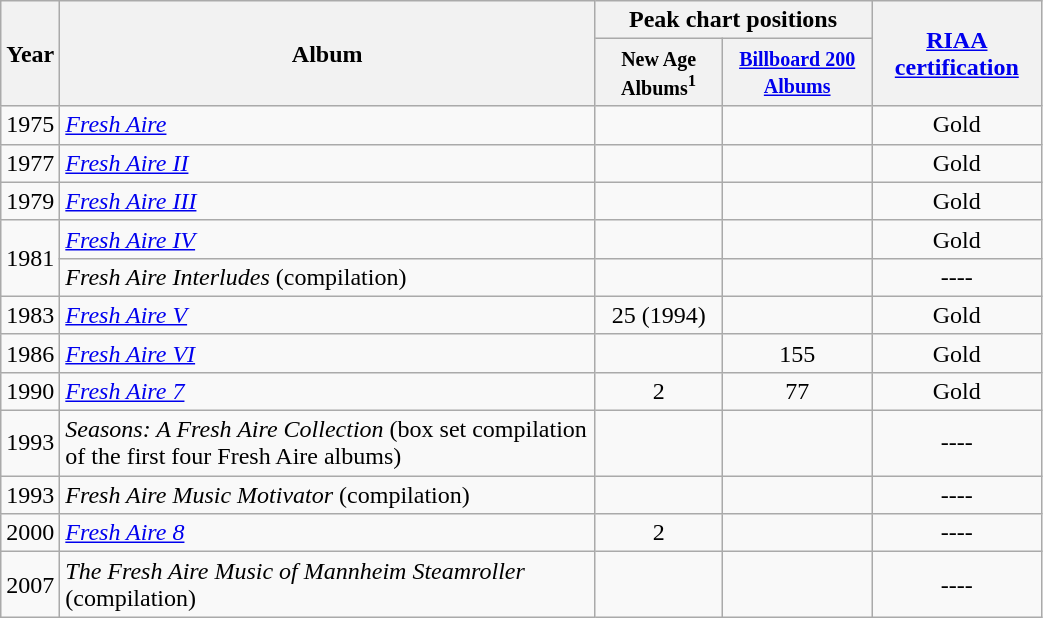<table class="wikitable"  style="width:55%; text-align:center;">
<tr>
<th rowspan="2">Year</th>
<th rowspan="2">Album</th>
<th colspan="2">Peak chart positions</th>
<th rowspan="2"><strong><a href='#'>RIAA certification</a></strong></th>
</tr>
<tr>
<th><small>New Age Albums<sup>1</sup></small></th>
<th><small><a href='#'>Billboard 200 Albums</a></small></th>
</tr>
<tr style="text-align:center;">
<td>1975</td>
<td align="left"><em><a href='#'>Fresh Aire</a></em></td>
<td></td>
<td></td>
<td>Gold</td>
</tr>
<tr style="text-align:center;">
<td>1977</td>
<td align="left"><em><a href='#'>Fresh Aire II</a></em></td>
<td></td>
<td></td>
<td>Gold</td>
</tr>
<tr style="text-align:center;">
<td>1979</td>
<td align="left"><em><a href='#'>Fresh Aire III</a></em></td>
<td></td>
<td></td>
<td>Gold</td>
</tr>
<tr style="text-align:center;">
<td rowspan="2">1981</td>
<td align="left"><em><a href='#'>Fresh Aire IV</a></em></td>
<td></td>
<td></td>
<td>Gold</td>
</tr>
<tr style="text-align:center;">
<td align="left"><em>Fresh Aire Interludes</em> (compilation)</td>
<td></td>
<td></td>
<td>----</td>
</tr>
<tr style="text-align:center;">
<td>1983</td>
<td align="left"><em><a href='#'>Fresh Aire V</a></em></td>
<td>25 (1994)</td>
<td></td>
<td>Gold</td>
</tr>
<tr style="text-align:center;">
<td>1986</td>
<td align="left"><em><a href='#'>Fresh Aire VI</a></em></td>
<td></td>
<td>155</td>
<td>Gold</td>
</tr>
<tr style="text-align:center;">
<td>1990</td>
<td align="left"><em><a href='#'>Fresh Aire 7</a> </em></td>
<td>2</td>
<td>77</td>
<td>Gold</td>
</tr>
<tr style="text-align:center;">
<td>1993</td>
<td align="left"><em>Seasons: A Fresh Aire Collection</em> (box set compilation of the first four Fresh Aire albums)</td>
<td></td>
<td></td>
<td>----</td>
</tr>
<tr style="text-align:center;">
<td>1993</td>
<td align="left"><em>Fresh Aire Music Motivator</em> (compilation)</td>
<td></td>
<td></td>
<td>----</td>
</tr>
<tr style="text-align:center;">
<td>2000</td>
<td align="left"><em><a href='#'>Fresh Aire 8</a> </em></td>
<td>2</td>
<td></td>
<td>----</td>
</tr>
<tr style="text-align:center;">
<td>2007</td>
<td align="left"><em>The Fresh Aire Music of Mannheim Steamroller</em> (compilation)</td>
<td></td>
<td></td>
<td>----</td>
</tr>
</table>
